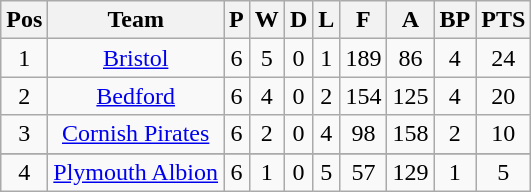<table class="wikitable" style="text-align:center;">
<tr>
<th>Pos</th>
<th>Team</th>
<th>P</th>
<th>W</th>
<th>D</th>
<th>L</th>
<th>F</th>
<th>A</th>
<th>BP</th>
<th>PTS</th>
</tr>
<tr>
<td>1</td>
<td><a href='#'>Bristol</a></td>
<td>6</td>
<td>5</td>
<td>0</td>
<td>1</td>
<td>189</td>
<td>86</td>
<td>4</td>
<td>24</td>
</tr>
<tr>
<td>2</td>
<td><a href='#'>Bedford</a></td>
<td>6</td>
<td>4</td>
<td>0</td>
<td>2</td>
<td>154</td>
<td>125</td>
<td>4</td>
<td>20</td>
</tr>
<tr>
<td>3</td>
<td><a href='#'>Cornish Pirates</a></td>
<td>6</td>
<td>2</td>
<td>0</td>
<td>4</td>
<td>98</td>
<td>158</td>
<td>2</td>
<td>10</td>
</tr>
<tr>
</tr>
<tr>
<td>4</td>
<td><a href='#'>Plymouth Albion</a></td>
<td>6</td>
<td>1</td>
<td>0</td>
<td>5</td>
<td>57</td>
<td>129</td>
<td>1</td>
<td>5</td>
</tr>
</table>
